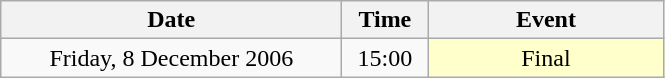<table class = "wikitable" style="text-align:center;">
<tr>
<th width=220>Date</th>
<th width=50>Time</th>
<th width=150>Event</th>
</tr>
<tr>
<td>Friday, 8 December 2006</td>
<td>15:00</td>
<td bgcolor=ffffcc>Final</td>
</tr>
</table>
